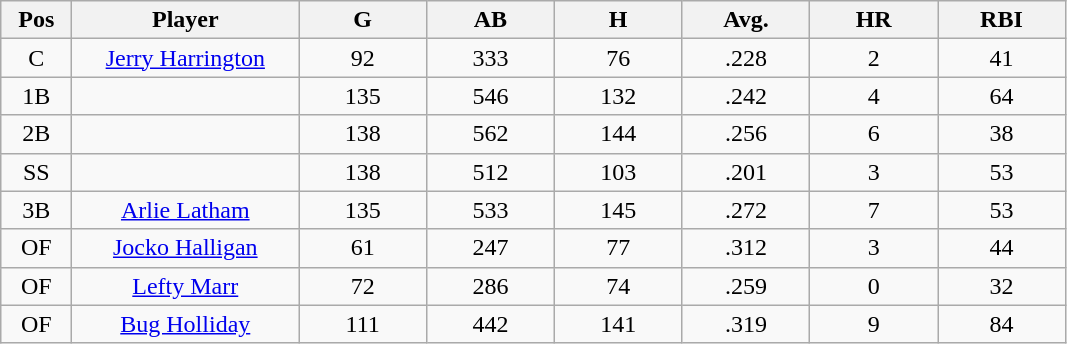<table class="wikitable sortable">
<tr>
<th bgcolor="#DDDDFF" width="5%">Pos</th>
<th bgcolor="#DDDDFF" width="16%">Player</th>
<th bgcolor="#DDDDFF" width="9%">G</th>
<th bgcolor="#DDDDFF" width="9%">AB</th>
<th bgcolor="#DDDDFF" width="9%">H</th>
<th bgcolor="#DDDDFF" width="9%">Avg.</th>
<th bgcolor="#DDDDFF" width="9%">HR</th>
<th bgcolor="#DDDDFF" width="9%">RBI</th>
</tr>
<tr align="center">
<td>C</td>
<td><a href='#'>Jerry Harrington</a></td>
<td>92</td>
<td>333</td>
<td>76</td>
<td>.228</td>
<td>2</td>
<td>41</td>
</tr>
<tr align=center>
<td>1B</td>
<td></td>
<td>135</td>
<td>546</td>
<td>132</td>
<td>.242</td>
<td>4</td>
<td>64</td>
</tr>
<tr align="center">
<td>2B</td>
<td></td>
<td>138</td>
<td>562</td>
<td>144</td>
<td>.256</td>
<td>6</td>
<td>38</td>
</tr>
<tr align="center">
<td>SS</td>
<td></td>
<td>138</td>
<td>512</td>
<td>103</td>
<td>.201</td>
<td>3</td>
<td>53</td>
</tr>
<tr align="center">
<td>3B</td>
<td><a href='#'>Arlie Latham</a></td>
<td>135</td>
<td>533</td>
<td>145</td>
<td>.272</td>
<td>7</td>
<td>53</td>
</tr>
<tr align=center>
<td>OF</td>
<td><a href='#'>Jocko Halligan</a></td>
<td>61</td>
<td>247</td>
<td>77</td>
<td>.312</td>
<td>3</td>
<td>44</td>
</tr>
<tr align=center>
<td>OF</td>
<td><a href='#'>Lefty Marr</a></td>
<td>72</td>
<td>286</td>
<td>74</td>
<td>.259</td>
<td>0</td>
<td>32</td>
</tr>
<tr align=center>
<td>OF</td>
<td><a href='#'>Bug Holliday</a></td>
<td>111</td>
<td>442</td>
<td>141</td>
<td>.319</td>
<td>9</td>
<td>84</td>
</tr>
</table>
